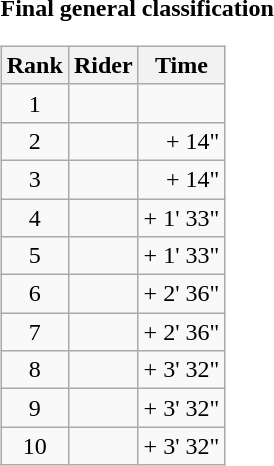<table>
<tr>
<td><strong>Final general classification</strong><br><table class="wikitable">
<tr>
<th scope="col">Rank</th>
<th scope="col">Rider</th>
<th scope="col">Time</th>
</tr>
<tr>
<td style="text-align:center;">1</td>
<td></td>
<td style="text-align:right;"></td>
</tr>
<tr>
<td style="text-align:center;">2</td>
<td></td>
<td style="text-align:right;">+ 14"</td>
</tr>
<tr>
<td style="text-align:center;">3</td>
<td></td>
<td style="text-align:right;">+ 14"</td>
</tr>
<tr>
<td style="text-align:center;">4</td>
<td></td>
<td style="text-align:right;">+ 1' 33"</td>
</tr>
<tr>
<td style="text-align:center;">5</td>
<td></td>
<td style="text-align:right;">+ 1' 33"</td>
</tr>
<tr>
<td style="text-align:center;">6</td>
<td></td>
<td style="text-align:right;">+ 2' 36"</td>
</tr>
<tr>
<td style="text-align:center;">7</td>
<td></td>
<td style="text-align:right;">+ 2' 36"</td>
</tr>
<tr>
<td style="text-align:center;">8</td>
<td></td>
<td style="text-align:right;">+ 3' 32"</td>
</tr>
<tr>
<td style="text-align:center;">9</td>
<td></td>
<td style="text-align:right;">+ 3' 32"</td>
</tr>
<tr>
<td style="text-align:center;">10</td>
<td></td>
<td style="text-align:right;">+ 3' 32"</td>
</tr>
</table>
</td>
</tr>
</table>
